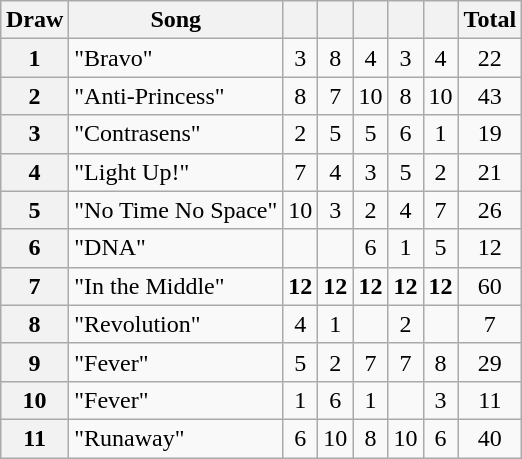<table class="wikitable collapsible nowraplinks plainrowheaders" style="margin: 1em auto 1em auto; text-align:center;">
<tr>
<th scope="col">Draw</th>
<th scope="col">Song</th>
<th scope="col"><small></small></th>
<th scope="col"><small></small></th>
<th scope="col"><small></small></th>
<th scope="col"><small></small></th>
<th scope="col"><small></small></th>
<th scope="col">Total</th>
</tr>
<tr>
<th scope="row" style="text-align:center;">1</th>
<td align="left">"Bravo"</td>
<td>3</td>
<td>8</td>
<td>4</td>
<td>3</td>
<td>4</td>
<td>22</td>
</tr>
<tr>
<th scope="row" style="text-align:center;">2</th>
<td align="left">"Anti-Princess"</td>
<td>8</td>
<td>7</td>
<td>10</td>
<td>8</td>
<td>10</td>
<td>43</td>
</tr>
<tr>
<th scope="row" style="text-align:center;">3</th>
<td align="left">"Contrasens"</td>
<td>2</td>
<td>5</td>
<td>5</td>
<td>6</td>
<td>1</td>
<td>19</td>
</tr>
<tr>
<th scope="row" style="text-align:center;">4</th>
<td align="left">"Light Up!"</td>
<td>7</td>
<td>4</td>
<td>3</td>
<td>5</td>
<td>2</td>
<td>21</td>
</tr>
<tr>
<th scope="row" style="text-align:center;">5</th>
<td align="left">"No Time No Space"</td>
<td>10</td>
<td>3</td>
<td>2</td>
<td>4</td>
<td>7</td>
<td>26</td>
</tr>
<tr>
<th scope="row" style="text-align:center;">6</th>
<td align="left">"DNA"</td>
<td></td>
<td></td>
<td>6</td>
<td>1</td>
<td>5</td>
<td>12</td>
</tr>
<tr>
<th scope="row" style="text-align:center;">7</th>
<td align="left">"In the Middle"</td>
<td><strong>12</strong></td>
<td><strong>12</strong></td>
<td><strong>12</strong></td>
<td><strong>12</strong></td>
<td><strong>12</strong></td>
<td>60</td>
</tr>
<tr>
<th scope="row" style="text-align:center;">8</th>
<td align="left">"Revolution"</td>
<td>4</td>
<td>1</td>
<td></td>
<td>2</td>
<td></td>
<td>7</td>
</tr>
<tr>
<th scope="row" style="text-align:center;">9</th>
<td align="left">"Fever"</td>
<td>5</td>
<td>2</td>
<td>7</td>
<td>7</td>
<td>8</td>
<td>29</td>
</tr>
<tr>
<th scope="row" style="text-align:center;">10</th>
<td align="left">"Fever"</td>
<td>1</td>
<td>6</td>
<td>1</td>
<td></td>
<td>3</td>
<td>11</td>
</tr>
<tr>
<th scope="row" style="text-align:center;">11</th>
<td align="left">"Runaway"</td>
<td>6</td>
<td>10</td>
<td>8</td>
<td>10</td>
<td>6</td>
<td>40</td>
</tr>
</table>
